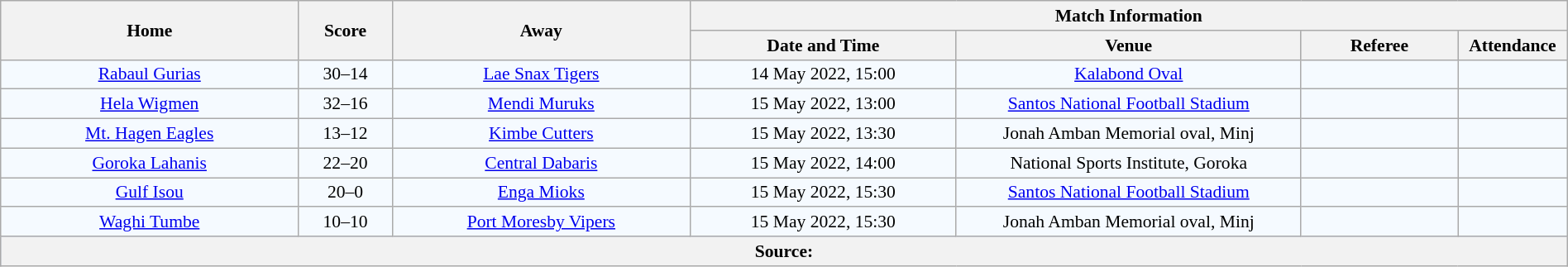<table class="wikitable" width="100%" style="border-collapse:collapse; font-size:90%; text-align:center;">
<tr>
<th rowspan="2" width="19%">Home</th>
<th rowspan="2" width="6%">Score</th>
<th rowspan="2" width="19%">Away</th>
<th colspan="4">Match Information</th>
</tr>
<tr bgcolor="#CCCCCC">
<th width="17%">Date and Time</th>
<th width="22%">Venue</th>
<th width="10%">Referee</th>
<th width="7%">Attendance</th>
</tr>
<tr bgcolor="#F5FAFF">
<td><a href='#'>Rabaul Gurias</a></td>
<td>30–14</td>
<td> <a href='#'>Lae Snax Tigers</a></td>
<td>14 May 2022, 15:00</td>
<td><a href='#'>Kalabond Oval</a></td>
<td></td>
<td></td>
</tr>
<tr bgcolor="#F5FAFF">
<td><a href='#'>Hela Wigmen</a></td>
<td>32–16</td>
<td><a href='#'>Mendi Muruks</a></td>
<td>15 May 2022, 13:00</td>
<td><a href='#'>Santos National Football Stadium</a></td>
<td></td>
<td></td>
</tr>
<tr bgcolor="#F5FAFF">
<td><a href='#'>Mt. Hagen Eagles</a></td>
<td>13–12</td>
<td> <a href='#'>Kimbe Cutters</a></td>
<td>15 May 2022, 13:30</td>
<td>Jonah Amban Memorial oval, Minj</td>
<td></td>
<td></td>
</tr>
<tr bgcolor="#F5FAFF">
<td><a href='#'>Goroka Lahanis</a></td>
<td>22–20</td>
<td><a href='#'>Central Dabaris</a></td>
<td>15 May 2022, 14:00</td>
<td>National Sports Institute, Goroka</td>
<td></td>
<td></td>
</tr>
<tr bgcolor="#F5FAFF">
<td><a href='#'>Gulf Isou</a></td>
<td>20–0</td>
<td><a href='#'>Enga Mioks</a></td>
<td>15 May 2022, 15:30</td>
<td><a href='#'>Santos National Football Stadium</a></td>
<td></td>
<td></td>
</tr>
<tr bgcolor="#F5FAFF">
<td><a href='#'>Waghi Tumbe</a></td>
<td>10–10</td>
<td> <a href='#'>Port Moresby Vipers</a></td>
<td>15 May 2022, 15:30</td>
<td>Jonah Amban Memorial oval, Minj</td>
<td></td>
<td></td>
</tr>
<tr bgcolor="#C1D8FF">
<th colspan="7">Source:</th>
</tr>
</table>
